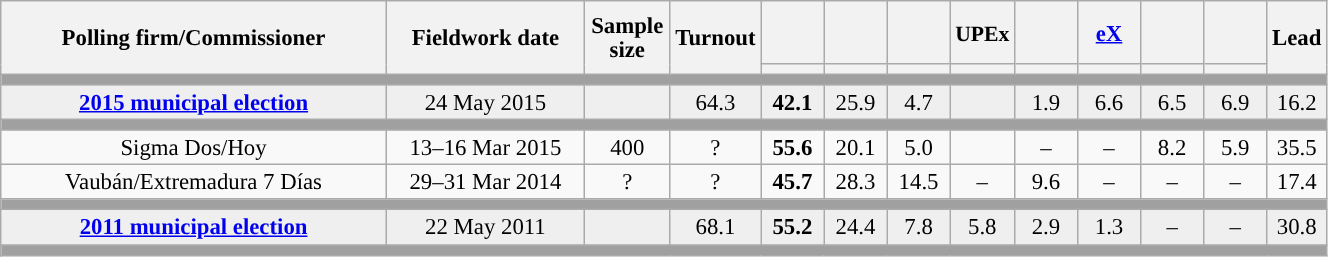<table class="wikitable collapsible collapsed" style="text-align:center; font-size:95%; line-height:16px;">
<tr style="height:42px;">
<th style="width:250px;" rowspan="2">Polling firm/Commissioner</th>
<th style="width:125px;" rowspan="2">Fieldwork date</th>
<th style="width:50px;" rowspan="2">Sample size</th>
<th style="width:45px;" rowspan="2">Turnout</th>
<th style="width:35px;"></th>
<th style="width:35px;"></th>
<th style="width:35px;"></th>
<th style="width:35px; font-size:95%;">UPEx</th>
<th style="width:35px;"></th>
<th style="width:35px;"><a href='#'>eX</a></th>
<th style="width:35px;"></th>
<th style="width:35px;"></th>
<th style="width:30px;" rowspan="2">Lead</th>
</tr>
<tr>
<th style="color:inherit;background:"></th>
<th style="color:inherit;background:"></th>
<th style="color:inherit;background:"></th>
<th style="color:inherit;background:"></th>
<th style="color:inherit;background:"></th>
<th style="color:inherit;background:"></th>
<th style="color:inherit;background:"></th>
<th style="color:inherit;background:"></th>
</tr>
<tr>
<td colspan="13" style="background:#A0A0A0"></td>
</tr>
<tr style="background:#EFEFEF;">
<td><strong><a href='#'>2015 municipal election</a></strong></td>
<td>24 May 2015</td>
<td></td>
<td>64.3</td>
<td><strong>42.1</strong><br></td>
<td>25.9<br></td>
<td>4.7<br></td>
<td></td>
<td>1.9<br></td>
<td>6.6<br></td>
<td>6.5<br></td>
<td>6.9<br></td>
<td style="background:">16.2</td>
</tr>
<tr>
<td colspan="13" style="background:#A0A0A0"></td>
</tr>
<tr>
<td>Sigma Dos/Hoy</td>
<td>13–16 Mar 2015</td>
<td>400</td>
<td>?</td>
<td><strong>55.6</strong><br></td>
<td>20.1<br></td>
<td>5.0<br></td>
<td></td>
<td>–</td>
<td>–</td>
<td>8.2<br></td>
<td>5.9<br></td>
<td style="background:">35.5</td>
</tr>
<tr>
<td>Vaubán/Extremadura 7 Días</td>
<td>29–31 Mar 2014</td>
<td>?</td>
<td>?</td>
<td><strong>45.7</strong></td>
<td>28.3</td>
<td>14.5</td>
<td>–</td>
<td>9.6</td>
<td>–</td>
<td>–</td>
<td>–</td>
<td style="background:">17.4</td>
</tr>
<tr>
<td colspan="13" style="background:#A0A0A0"></td>
</tr>
<tr style="background:#EFEFEF;">
<td><strong><a href='#'>2011 municipal election</a></strong></td>
<td>22 May 2011</td>
<td></td>
<td>68.1</td>
<td><strong>55.2</strong><br></td>
<td>24.4<br></td>
<td>7.8<br></td>
<td>5.8<br></td>
<td>2.9<br></td>
<td>1.3<br></td>
<td>–</td>
<td>–</td>
<td style="background:">30.8</td>
</tr>
<tr>
<td colspan="13" style="background:#A0A0A0"></td>
</tr>
</table>
